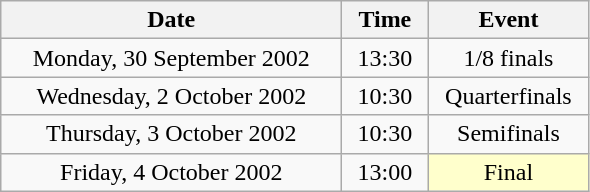<table class = "wikitable" style="text-align:center;">
<tr>
<th width=220>Date</th>
<th width=50>Time</th>
<th width=100>Event</th>
</tr>
<tr>
<td>Monday, 30 September 2002</td>
<td>13:30</td>
<td>1/8 finals</td>
</tr>
<tr>
<td>Wednesday, 2 October 2002</td>
<td>10:30</td>
<td>Quarterfinals</td>
</tr>
<tr>
<td>Thursday, 3 October 2002</td>
<td>10:30</td>
<td>Semifinals</td>
</tr>
<tr>
<td>Friday, 4 October 2002</td>
<td>13:00</td>
<td bgcolor=ffffcc>Final</td>
</tr>
</table>
